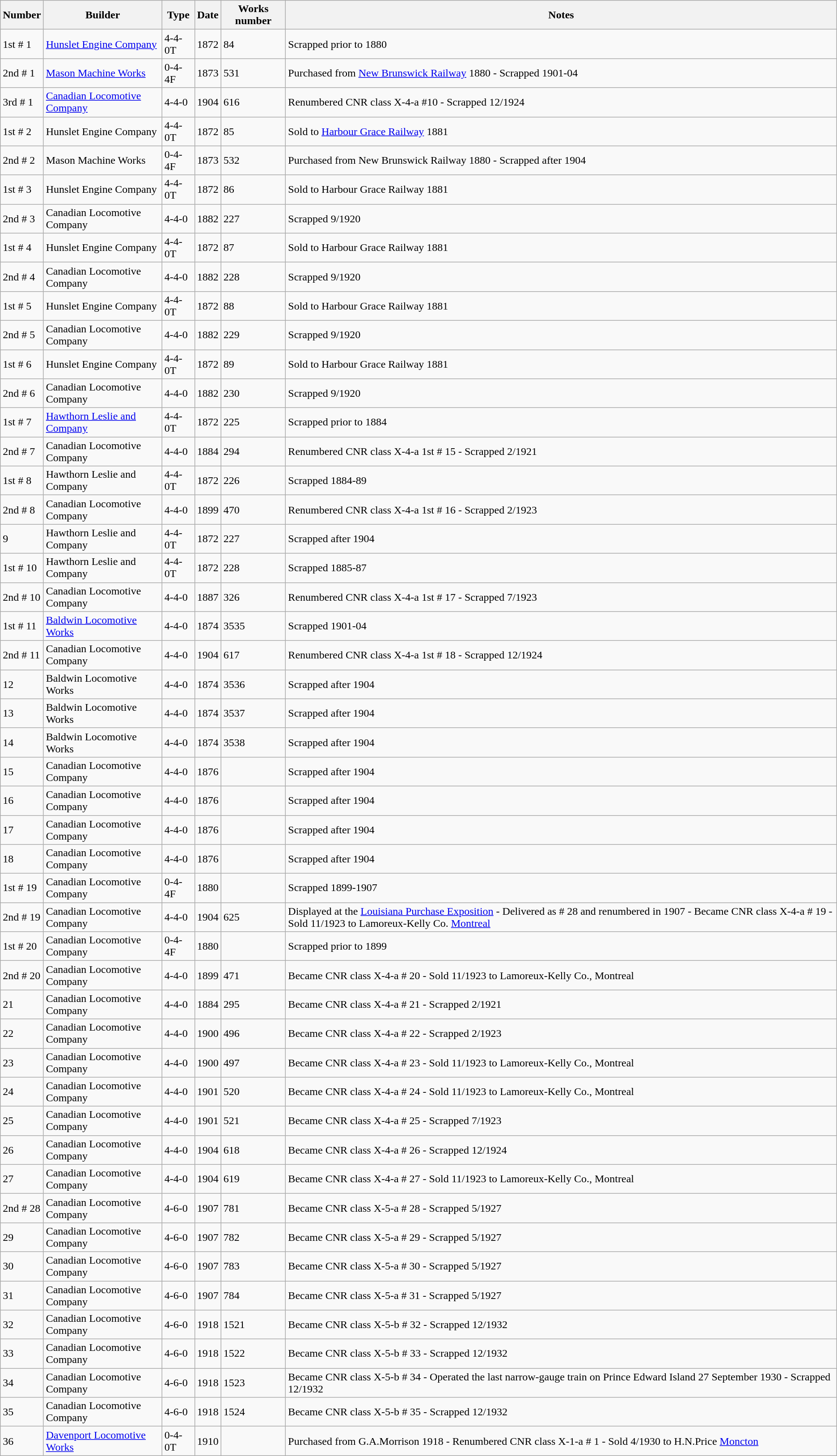<table class="wikitable">
<tr>
<th>Number</th>
<th>Builder</th>
<th>Type</th>
<th>Date</th>
<th>Works number</th>
<th>Notes</th>
</tr>
<tr>
<td>1st # 1</td>
<td><a href='#'>Hunslet Engine Company</a></td>
<td>4-4-0T</td>
<td>1872</td>
<td>84</td>
<td>Scrapped prior to 1880</td>
</tr>
<tr>
<td>2nd # 1</td>
<td><a href='#'>Mason Machine Works</a></td>
<td>0-4-4F</td>
<td>1873</td>
<td>531</td>
<td>Purchased from <a href='#'>New Brunswick Railway</a> 1880 - Scrapped 1901-04</td>
</tr>
<tr>
<td>3rd # 1</td>
<td><a href='#'>Canadian Locomotive Company</a></td>
<td>4-4-0</td>
<td>1904</td>
<td>616</td>
<td>Renumbered CNR class X-4-a #10 - Scrapped 12/1924</td>
</tr>
<tr>
<td>1st # 2</td>
<td>Hunslet Engine Company</td>
<td>4-4-0T</td>
<td>1872</td>
<td>85</td>
<td>Sold to <a href='#'>Harbour Grace Railway</a> 1881</td>
</tr>
<tr>
<td>2nd # 2</td>
<td>Mason Machine Works</td>
<td>0-4-4F</td>
<td>1873</td>
<td>532</td>
<td>Purchased from New Brunswick Railway 1880 - Scrapped after 1904</td>
</tr>
<tr>
<td>1st # 3</td>
<td>Hunslet Engine Company</td>
<td>4-4-0T</td>
<td>1872</td>
<td>86</td>
<td>Sold to Harbour Grace Railway 1881</td>
</tr>
<tr>
<td>2nd # 3</td>
<td>Canadian Locomotive Company</td>
<td>4-4-0</td>
<td>1882</td>
<td>227</td>
<td>Scrapped 9/1920</td>
</tr>
<tr>
<td>1st # 4</td>
<td>Hunslet Engine Company</td>
<td>4-4-0T</td>
<td>1872</td>
<td>87</td>
<td>Sold to Harbour Grace Railway 1881</td>
</tr>
<tr>
<td>2nd # 4</td>
<td>Canadian Locomotive Company</td>
<td>4-4-0</td>
<td>1882</td>
<td>228</td>
<td>Scrapped 9/1920</td>
</tr>
<tr>
<td>1st # 5</td>
<td>Hunslet Engine Company</td>
<td>4-4-0T</td>
<td>1872</td>
<td>88</td>
<td>Sold to Harbour Grace Railway 1881</td>
</tr>
<tr>
<td>2nd # 5</td>
<td>Canadian Locomotive Company</td>
<td>4-4-0</td>
<td>1882</td>
<td>229</td>
<td>Scrapped 9/1920</td>
</tr>
<tr>
<td>1st # 6</td>
<td>Hunslet Engine Company</td>
<td>4-4-0T</td>
<td>1872</td>
<td>89</td>
<td>Sold to Harbour Grace Railway 1881</td>
</tr>
<tr>
<td>2nd # 6</td>
<td>Canadian Locomotive Company</td>
<td>4-4-0</td>
<td>1882</td>
<td>230</td>
<td>Scrapped 9/1920</td>
</tr>
<tr>
<td>1st # 7</td>
<td><a href='#'>Hawthorn Leslie and Company</a></td>
<td>4-4-0T</td>
<td>1872</td>
<td>225</td>
<td>Scrapped prior to 1884</td>
</tr>
<tr>
<td>2nd # 7</td>
<td>Canadian Locomotive Company</td>
<td>4-4-0</td>
<td>1884</td>
<td>294</td>
<td>Renumbered CNR class X-4-a 1st # 15 - Scrapped 2/1921</td>
</tr>
<tr>
<td>1st # 8</td>
<td>Hawthorn Leslie and Company</td>
<td>4-4-0T</td>
<td>1872</td>
<td>226</td>
<td>Scrapped 1884-89</td>
</tr>
<tr>
<td>2nd # 8</td>
<td>Canadian Locomotive Company</td>
<td>4-4-0</td>
<td>1899</td>
<td>470</td>
<td>Renumbered CNR class X-4-a 1st # 16 - Scrapped 2/1923</td>
</tr>
<tr>
<td>9</td>
<td>Hawthorn Leslie and Company</td>
<td>4-4-0T</td>
<td>1872</td>
<td>227</td>
<td>Scrapped after 1904</td>
</tr>
<tr>
<td>1st # 10</td>
<td>Hawthorn Leslie and Company</td>
<td>4-4-0T</td>
<td>1872</td>
<td>228</td>
<td>Scrapped 1885-87</td>
</tr>
<tr>
<td>2nd # 10</td>
<td>Canadian Locomotive Company</td>
<td>4-4-0</td>
<td>1887</td>
<td>326</td>
<td>Renumbered CNR class X-4-a 1st # 17 - Scrapped 7/1923</td>
</tr>
<tr>
<td>1st # 11</td>
<td><a href='#'>Baldwin Locomotive Works</a></td>
<td>4-4-0</td>
<td>1874</td>
<td>3535</td>
<td>Scrapped 1901-04</td>
</tr>
<tr>
<td>2nd # 11</td>
<td>Canadian Locomotive Company</td>
<td>4-4-0</td>
<td>1904</td>
<td>617</td>
<td>Renumbered CNR class X-4-a 1st # 18 - Scrapped 12/1924</td>
</tr>
<tr>
<td>12</td>
<td>Baldwin Locomotive Works</td>
<td>4-4-0</td>
<td>1874</td>
<td>3536</td>
<td>Scrapped after 1904</td>
</tr>
<tr>
<td>13</td>
<td>Baldwin Locomotive Works</td>
<td>4-4-0</td>
<td>1874</td>
<td>3537</td>
<td>Scrapped after 1904</td>
</tr>
<tr>
<td>14</td>
<td>Baldwin Locomotive Works</td>
<td>4-4-0</td>
<td>1874</td>
<td>3538</td>
<td>Scrapped after 1904</td>
</tr>
<tr>
<td>15</td>
<td>Canadian Locomotive Company</td>
<td>4-4-0</td>
<td>1876</td>
<td></td>
<td>Scrapped after 1904</td>
</tr>
<tr>
<td>16</td>
<td>Canadian Locomotive Company</td>
<td>4-4-0</td>
<td>1876</td>
<td></td>
<td>Scrapped after 1904</td>
</tr>
<tr>
<td>17</td>
<td>Canadian Locomotive Company</td>
<td>4-4-0</td>
<td>1876</td>
<td></td>
<td>Scrapped after 1904</td>
</tr>
<tr>
<td>18</td>
<td>Canadian Locomotive Company</td>
<td>4-4-0</td>
<td>1876</td>
<td></td>
<td>Scrapped after 1904</td>
</tr>
<tr>
<td>1st # 19</td>
<td>Canadian Locomotive Company</td>
<td>0-4-4F</td>
<td>1880</td>
<td></td>
<td>Scrapped 1899-1907</td>
</tr>
<tr>
<td>2nd # 19</td>
<td>Canadian Locomotive Company</td>
<td>4-4-0</td>
<td>1904</td>
<td>625</td>
<td>Displayed at the <a href='#'>Louisiana Purchase Exposition</a> - Delivered as # 28 and renumbered in 1907 - Became CNR class X-4-a # 19 - Sold 11/1923 to Lamoreux-Kelly Co. <a href='#'>Montreal</a></td>
</tr>
<tr>
<td>1st # 20</td>
<td>Canadian Locomotive Company</td>
<td>0-4-4F</td>
<td>1880</td>
<td></td>
<td>Scrapped prior to 1899</td>
</tr>
<tr>
<td>2nd # 20</td>
<td>Canadian Locomotive Company</td>
<td>4-4-0</td>
<td>1899</td>
<td>471</td>
<td>Became CNR class X-4-a # 20 - Sold 11/1923 to Lamoreux-Kelly Co., Montreal</td>
</tr>
<tr>
<td>21</td>
<td>Canadian Locomotive Company</td>
<td>4-4-0</td>
<td>1884</td>
<td>295</td>
<td>Became CNR class X-4-a # 21 - Scrapped 2/1921</td>
</tr>
<tr>
<td>22</td>
<td>Canadian Locomotive Company</td>
<td>4-4-0</td>
<td>1900</td>
<td>496</td>
<td>Became CNR class X-4-a # 22 - Scrapped 2/1923</td>
</tr>
<tr>
<td>23</td>
<td>Canadian Locomotive Company</td>
<td>4-4-0</td>
<td>1900</td>
<td>497</td>
<td>Became CNR class X-4-a # 23 - Sold 11/1923 to Lamoreux-Kelly Co., Montreal</td>
</tr>
<tr>
<td>24</td>
<td>Canadian Locomotive Company</td>
<td>4-4-0</td>
<td>1901</td>
<td>520</td>
<td>Became CNR class X-4-a # 24 - Sold 11/1923 to Lamoreux-Kelly Co., Montreal</td>
</tr>
<tr>
<td>25</td>
<td>Canadian Locomotive Company</td>
<td>4-4-0</td>
<td>1901</td>
<td>521</td>
<td>Became CNR class X-4-a # 25 - Scrapped 7/1923</td>
</tr>
<tr>
<td>26</td>
<td>Canadian Locomotive Company</td>
<td>4-4-0</td>
<td>1904</td>
<td>618</td>
<td>Became CNR class X-4-a # 26 - Scrapped 12/1924</td>
</tr>
<tr>
<td>27</td>
<td>Canadian Locomotive Company</td>
<td>4-4-0</td>
<td>1904</td>
<td>619</td>
<td>Became CNR class X-4-a # 27 - Sold 11/1923 to Lamoreux-Kelly Co., Montreal</td>
</tr>
<tr>
<td>2nd # 28</td>
<td>Canadian Locomotive Company</td>
<td>4-6-0</td>
<td>1907</td>
<td>781</td>
<td>Became CNR class X-5-a # 28 - Scrapped 5/1927</td>
</tr>
<tr>
<td>29</td>
<td>Canadian Locomotive Company</td>
<td>4-6-0</td>
<td>1907</td>
<td>782</td>
<td>Became CNR class X-5-a # 29 - Scrapped 5/1927</td>
</tr>
<tr>
<td>30</td>
<td>Canadian Locomotive Company</td>
<td>4-6-0</td>
<td>1907</td>
<td>783</td>
<td>Became CNR class X-5-a # 30 - Scrapped 5/1927</td>
</tr>
<tr>
<td>31</td>
<td>Canadian Locomotive Company</td>
<td>4-6-0</td>
<td>1907</td>
<td>784</td>
<td>Became CNR class X-5-a # 31 - Scrapped 5/1927</td>
</tr>
<tr>
<td>32</td>
<td>Canadian Locomotive Company</td>
<td>4-6-0</td>
<td>1918</td>
<td>1521</td>
<td>Became CNR class X-5-b # 32 - Scrapped 12/1932</td>
</tr>
<tr>
<td>33</td>
<td>Canadian Locomotive Company</td>
<td>4-6-0</td>
<td>1918</td>
<td>1522</td>
<td>Became CNR class X-5-b # 33 - Scrapped 12/1932</td>
</tr>
<tr>
<td>34</td>
<td>Canadian Locomotive Company</td>
<td>4-6-0</td>
<td>1918</td>
<td>1523</td>
<td>Became CNR class X-5-b # 34 - Operated the last narrow-gauge train on Prince Edward Island 27 September 1930 - Scrapped 12/1932</td>
</tr>
<tr>
<td>35</td>
<td>Canadian Locomotive Company</td>
<td>4-6-0</td>
<td>1918</td>
<td>1524</td>
<td>Became CNR class X-5-b # 35 - Scrapped 12/1932</td>
</tr>
<tr>
<td>36</td>
<td><a href='#'>Davenport Locomotive Works</a></td>
<td>0-4-0T</td>
<td>1910</td>
<td></td>
<td>Purchased from G.A.Morrison 1918 - Renumbered CNR class X-1-a # 1 - Sold 4/1930 to H.N.Price <a href='#'>Moncton</a></td>
</tr>
</table>
